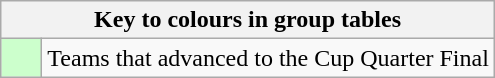<table class="wikitable" style="text-align: center;">
<tr>
<th colspan=2>Key to colours in group tables</th>
</tr>
<tr>
<td style="background:#cfc; width:20px;"></td>
<td align=left>Teams that advanced to the Cup Quarter Final</td>
</tr>
</table>
